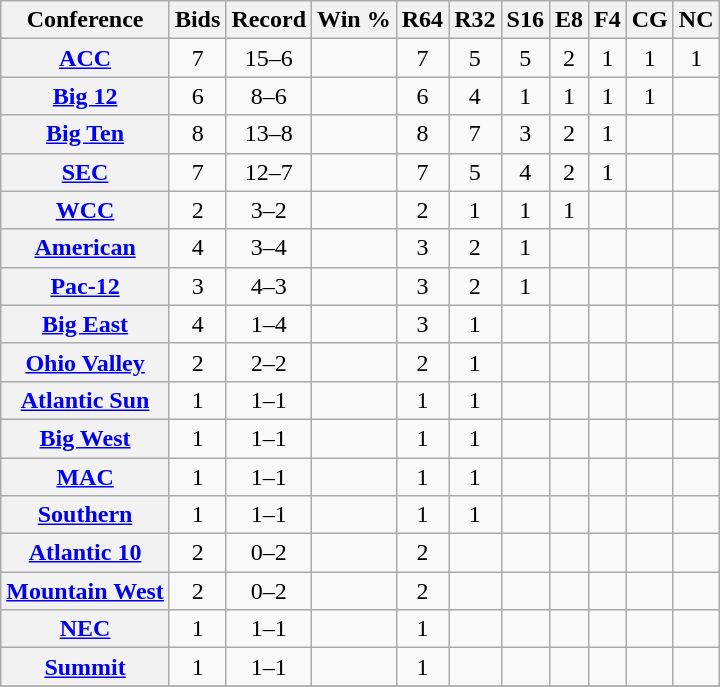<table class="wikitable sortable plainrowheaders" style="text-align:center;">
<tr>
<th scope="col">Conference</th>
<th scope="col">Bids</th>
<th scope="col">Record</th>
<th scope="col">Win %</th>
<th scope="col">R64</th>
<th scope="col">R32</th>
<th scope="col">S16</th>
<th scope="col">E8</th>
<th scope="col">F4</th>
<th scope="col">CG</th>
<th scope="col">NC</th>
</tr>
<tr>
<th scope="row"><a href='#'>ACC</a></th>
<td>7</td>
<td>15–6</td>
<td></td>
<td>7</td>
<td>5</td>
<td>5</td>
<td>2</td>
<td>1</td>
<td>1</td>
<td>1</td>
</tr>
<tr>
<th scope="row"><a href='#'>Big 12</a></th>
<td>6</td>
<td>8–6</td>
<td></td>
<td>6</td>
<td>4</td>
<td>1</td>
<td>1</td>
<td>1</td>
<td>1</td>
<td></td>
</tr>
<tr>
<th scope="row"><a href='#'>Big Ten</a></th>
<td>8</td>
<td>13–8</td>
<td></td>
<td>8</td>
<td>7</td>
<td>3</td>
<td>2</td>
<td>1</td>
<td></td>
<td></td>
</tr>
<tr>
<th scope="row"><a href='#'>SEC</a></th>
<td>7</td>
<td>12–7</td>
<td></td>
<td>7</td>
<td>5</td>
<td>4</td>
<td>2</td>
<td>1</td>
<td></td>
<td></td>
</tr>
<tr>
<th scope="row"><a href='#'>WCC</a></th>
<td>2</td>
<td>3–2</td>
<td></td>
<td>2</td>
<td>1</td>
<td>1</td>
<td>1</td>
<td></td>
<td></td>
<td></td>
</tr>
<tr>
<th scope="row"><a href='#'>American</a></th>
<td>4</td>
<td>3–4</td>
<td></td>
<td>3</td>
<td>2</td>
<td>1</td>
<td></td>
<td></td>
<td></td>
<td></td>
</tr>
<tr>
<th scope="row"><a href='#'>Pac-12</a></th>
<td>3</td>
<td>4–3</td>
<td></td>
<td>3</td>
<td>2</td>
<td>1</td>
<td></td>
<td></td>
<td></td>
<td></td>
</tr>
<tr>
<th scope="row"><a href='#'>Big East</a></th>
<td>4</td>
<td>1–4</td>
<td></td>
<td>3</td>
<td>1</td>
<td></td>
<td></td>
<td></td>
<td></td>
<td></td>
</tr>
<tr>
<th scope="row"><a href='#'>Ohio Valley</a></th>
<td>2</td>
<td>2–2</td>
<td></td>
<td>2</td>
<td>1</td>
<td></td>
<td></td>
<td></td>
<td></td>
<td></td>
</tr>
<tr>
<th scope="row"><a href='#'>Atlantic Sun</a></th>
<td>1</td>
<td>1–1</td>
<td></td>
<td>1</td>
<td>1</td>
<td></td>
<td></td>
<td></td>
<td></td>
<td></td>
</tr>
<tr>
<th scope="row"><a href='#'>Big West</a></th>
<td>1</td>
<td>1–1</td>
<td></td>
<td>1</td>
<td>1</td>
<td></td>
<td></td>
<td></td>
<td></td>
<td></td>
</tr>
<tr>
<th scope="row"><a href='#'>MAC</a></th>
<td>1</td>
<td>1–1</td>
<td></td>
<td>1</td>
<td>1</td>
<td></td>
<td></td>
<td></td>
<td></td>
<td></td>
</tr>
<tr>
<th scope="row"><a href='#'>Southern</a></th>
<td>1</td>
<td>1–1</td>
<td></td>
<td>1</td>
<td>1</td>
<td></td>
<td></td>
<td></td>
<td></td>
<td></td>
</tr>
<tr>
<th scope="row"><a href='#'>Atlantic 10</a></th>
<td>2</td>
<td>0–2</td>
<td></td>
<td>2</td>
<td></td>
<td></td>
<td></td>
<td></td>
<td></td>
<td></td>
</tr>
<tr>
<th scope="row"><a href='#'>Mountain West</a></th>
<td>2</td>
<td>0–2</td>
<td></td>
<td>2</td>
<td></td>
<td></td>
<td></td>
<td></td>
<td></td>
<td></td>
</tr>
<tr>
<th scope="row"><a href='#'>NEC</a></th>
<td>1</td>
<td>1–1</td>
<td></td>
<td>1</td>
<td></td>
<td></td>
<td></td>
<td></td>
<td></td>
<td></td>
</tr>
<tr>
<th scope="row"><a href='#'>Summit</a></th>
<td>1</td>
<td>1–1</td>
<td></td>
<td>1</td>
<td></td>
<td></td>
<td></td>
<td></td>
<td></td>
<td></td>
</tr>
<tr>
</tr>
</table>
